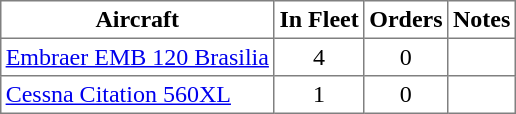<table class="toccolours" border="1" cellpadding="3" style="border-collapse:collapse; margin: 1em auto;">
<tr bgcolor=>
<th>Aircraft</th>
<th>In Fleet</th>
<th>Orders</th>
<th>Notes</th>
</tr>
<tr>
<td><a href='#'>Embraer EMB 120 Brasilia</a></td>
<td align="center">4</td>
<td align="center">0</td>
<td></td>
</tr>
<tr>
<td><a href='#'>Cessna Citation 560XL</a></td>
<td align="center">1</td>
<td align="center">0</td>
<td></td>
</tr>
</table>
